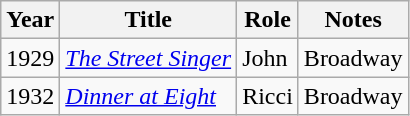<table class="wikitable sortable">
<tr>
<th>Year</th>
<th>Title</th>
<th>Role</th>
<th class="unsortable">Notes</th>
</tr>
<tr>
<td>1929</td>
<td><em><a href='#'>The Street Singer</a></em></td>
<td>John</td>
<td>Broadway</td>
</tr>
<tr>
<td>1932</td>
<td><em><a href='#'>Dinner at Eight</a></em></td>
<td>Ricci</td>
<td>Broadway</td>
</tr>
</table>
